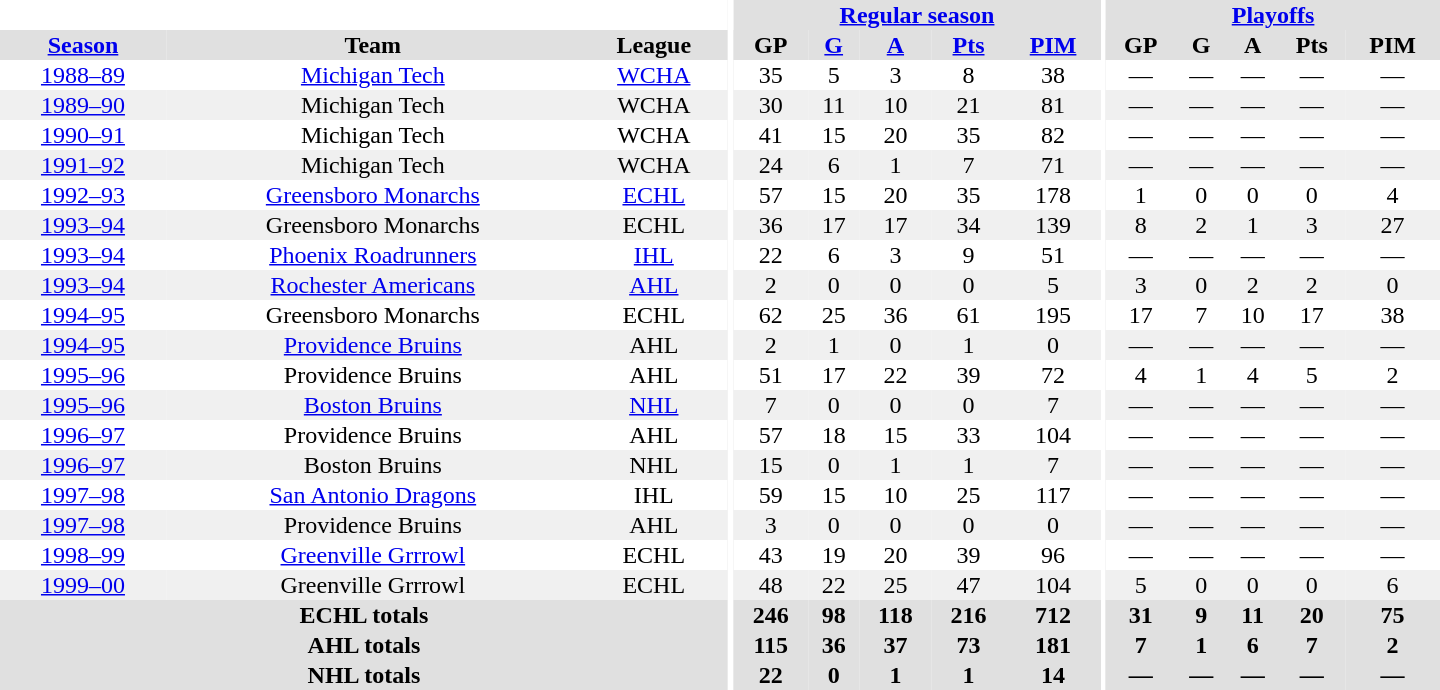<table border="0" cellpadding="1" cellspacing="0" style="text-align:center; width:60em">
<tr bgcolor="#e0e0e0">
<th colspan="3" bgcolor="#ffffff"></th>
<th rowspan="100" bgcolor="#ffffff"></th>
<th colspan="5"><a href='#'>Regular season</a></th>
<th rowspan="100" bgcolor="#ffffff"></th>
<th colspan="5"><a href='#'>Playoffs</a></th>
</tr>
<tr bgcolor="#e0e0e0">
<th><a href='#'>Season</a></th>
<th>Team</th>
<th>League</th>
<th>GP</th>
<th><a href='#'>G</a></th>
<th><a href='#'>A</a></th>
<th><a href='#'>Pts</a></th>
<th><a href='#'>PIM</a></th>
<th>GP</th>
<th>G</th>
<th>A</th>
<th>Pts</th>
<th>PIM</th>
</tr>
<tr>
<td><a href='#'>1988–89</a></td>
<td><a href='#'>Michigan Tech</a></td>
<td><a href='#'>WCHA</a></td>
<td>35</td>
<td>5</td>
<td>3</td>
<td>8</td>
<td>38</td>
<td>—</td>
<td>—</td>
<td>—</td>
<td>—</td>
<td>—</td>
</tr>
<tr bgcolor="#f0f0f0">
<td><a href='#'>1989–90</a></td>
<td>Michigan Tech</td>
<td>WCHA</td>
<td>30</td>
<td>11</td>
<td>10</td>
<td>21</td>
<td>81</td>
<td>—</td>
<td>—</td>
<td>—</td>
<td>—</td>
<td>—</td>
</tr>
<tr>
<td><a href='#'>1990–91</a></td>
<td>Michigan Tech</td>
<td>WCHA</td>
<td>41</td>
<td>15</td>
<td>20</td>
<td>35</td>
<td>82</td>
<td>—</td>
<td>—</td>
<td>—</td>
<td>—</td>
<td>—</td>
</tr>
<tr bgcolor="#f0f0f0">
<td><a href='#'>1991–92</a></td>
<td>Michigan Tech</td>
<td>WCHA</td>
<td>24</td>
<td>6</td>
<td>1</td>
<td>7</td>
<td>71</td>
<td>—</td>
<td>—</td>
<td>—</td>
<td>—</td>
<td>—</td>
</tr>
<tr>
<td><a href='#'>1992–93</a></td>
<td><a href='#'>Greensboro Monarchs</a></td>
<td><a href='#'>ECHL</a></td>
<td>57</td>
<td>15</td>
<td>20</td>
<td>35</td>
<td>178</td>
<td>1</td>
<td>0</td>
<td>0</td>
<td>0</td>
<td>4</td>
</tr>
<tr bgcolor="#f0f0f0">
<td><a href='#'>1993–94</a></td>
<td>Greensboro Monarchs</td>
<td>ECHL</td>
<td>36</td>
<td>17</td>
<td>17</td>
<td>34</td>
<td>139</td>
<td>8</td>
<td>2</td>
<td>1</td>
<td>3</td>
<td>27</td>
</tr>
<tr>
<td><a href='#'>1993–94</a></td>
<td><a href='#'>Phoenix Roadrunners</a></td>
<td><a href='#'>IHL</a></td>
<td>22</td>
<td>6</td>
<td>3</td>
<td>9</td>
<td>51</td>
<td>—</td>
<td>—</td>
<td>—</td>
<td>—</td>
<td>—</td>
</tr>
<tr bgcolor="#f0f0f0">
<td><a href='#'>1993–94</a></td>
<td><a href='#'>Rochester Americans</a></td>
<td><a href='#'>AHL</a></td>
<td>2</td>
<td>0</td>
<td>0</td>
<td>0</td>
<td>5</td>
<td>3</td>
<td>0</td>
<td>2</td>
<td>2</td>
<td>0</td>
</tr>
<tr>
<td><a href='#'>1994–95</a></td>
<td>Greensboro Monarchs</td>
<td>ECHL</td>
<td>62</td>
<td>25</td>
<td>36</td>
<td>61</td>
<td>195</td>
<td>17</td>
<td>7</td>
<td>10</td>
<td>17</td>
<td>38</td>
</tr>
<tr bgcolor="#f0f0f0">
<td><a href='#'>1994–95</a></td>
<td><a href='#'>Providence Bruins</a></td>
<td>AHL</td>
<td>2</td>
<td>1</td>
<td>0</td>
<td>1</td>
<td>0</td>
<td>—</td>
<td>—</td>
<td>—</td>
<td>—</td>
<td>—</td>
</tr>
<tr>
<td><a href='#'>1995–96</a></td>
<td>Providence Bruins</td>
<td>AHL</td>
<td>51</td>
<td>17</td>
<td>22</td>
<td>39</td>
<td>72</td>
<td>4</td>
<td>1</td>
<td>4</td>
<td>5</td>
<td>2</td>
</tr>
<tr bgcolor="#f0f0f0">
<td><a href='#'>1995–96</a></td>
<td><a href='#'>Boston Bruins</a></td>
<td><a href='#'>NHL</a></td>
<td>7</td>
<td>0</td>
<td>0</td>
<td>0</td>
<td>7</td>
<td>—</td>
<td>—</td>
<td>—</td>
<td>—</td>
<td>—</td>
</tr>
<tr>
<td><a href='#'>1996–97</a></td>
<td>Providence Bruins</td>
<td>AHL</td>
<td>57</td>
<td>18</td>
<td>15</td>
<td>33</td>
<td>104</td>
<td>—</td>
<td>—</td>
<td>—</td>
<td>—</td>
<td>—</td>
</tr>
<tr bgcolor="#f0f0f0">
<td><a href='#'>1996–97</a></td>
<td>Boston Bruins</td>
<td>NHL</td>
<td>15</td>
<td>0</td>
<td>1</td>
<td>1</td>
<td>7</td>
<td>—</td>
<td>—</td>
<td>—</td>
<td>—</td>
<td>—</td>
</tr>
<tr>
<td><a href='#'>1997–98</a></td>
<td><a href='#'>San Antonio Dragons</a></td>
<td>IHL</td>
<td>59</td>
<td>15</td>
<td>10</td>
<td>25</td>
<td>117</td>
<td>—</td>
<td>—</td>
<td>—</td>
<td>—</td>
<td>—</td>
</tr>
<tr bgcolor="#f0f0f0">
<td><a href='#'>1997–98</a></td>
<td>Providence Bruins</td>
<td>AHL</td>
<td>3</td>
<td>0</td>
<td>0</td>
<td>0</td>
<td>0</td>
<td>—</td>
<td>—</td>
<td>—</td>
<td>—</td>
<td>—</td>
</tr>
<tr>
<td><a href='#'>1998–99</a></td>
<td><a href='#'>Greenville Grrrowl</a></td>
<td>ECHL</td>
<td>43</td>
<td>19</td>
<td>20</td>
<td>39</td>
<td>96</td>
<td>—</td>
<td>—</td>
<td>—</td>
<td>—</td>
<td>—</td>
</tr>
<tr bgcolor="#f0f0f0">
<td><a href='#'>1999–00</a></td>
<td>Greenville Grrrowl</td>
<td>ECHL</td>
<td>48</td>
<td>22</td>
<td>25</td>
<td>47</td>
<td>104</td>
<td>5</td>
<td>0</td>
<td>0</td>
<td>0</td>
<td>6</td>
</tr>
<tr bgcolor="#e0e0e0">
<th colspan="3">ECHL totals</th>
<th>246</th>
<th>98</th>
<th>118</th>
<th>216</th>
<th>712</th>
<th>31</th>
<th>9</th>
<th>11</th>
<th>20</th>
<th>75</th>
</tr>
<tr bgcolor="#e0e0e0">
<th colspan="3">AHL totals</th>
<th>115</th>
<th>36</th>
<th>37</th>
<th>73</th>
<th>181</th>
<th>7</th>
<th>1</th>
<th>6</th>
<th>7</th>
<th>2</th>
</tr>
<tr bgcolor="#e0e0e0">
<th colspan="3">NHL totals</th>
<th>22</th>
<th>0</th>
<th>1</th>
<th>1</th>
<th>14</th>
<th>—</th>
<th>—</th>
<th>—</th>
<th>—</th>
<th>—</th>
</tr>
</table>
